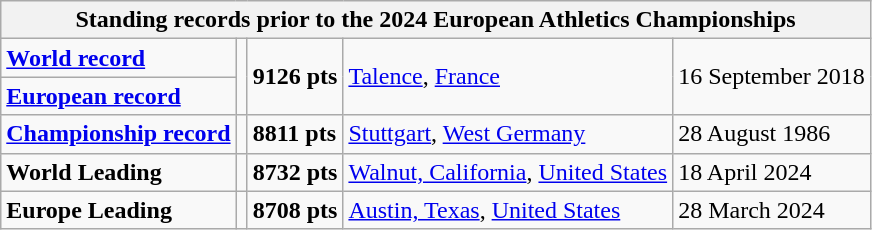<table class="wikitable">
<tr>
<th colspan="5">Standing records prior to the 2024 European Athletics Championships</th>
</tr>
<tr>
<td><strong><a href='#'>World record</a></strong></td>
<td rowspan=2></td>
<td rowspan=2><strong>9126 pts</strong></td>
<td rowspan=2><a href='#'>Talence</a>, <a href='#'>France</a></td>
<td rowspan=2>16 September 2018</td>
</tr>
<tr>
<td><strong><a href='#'>European record</a></strong></td>
</tr>
<tr>
<td><strong><a href='#'>Championship record</a></strong></td>
<td></td>
<td><strong>8811 pts</strong></td>
<td><a href='#'>Stuttgart</a>, <a href='#'>West Germany</a></td>
<td>28 August 1986</td>
</tr>
<tr>
<td><strong>World Leading</strong></td>
<td></td>
<td><strong>8732 pts</strong></td>
<td><a href='#'>Walnut, California</a>, <a href='#'>United States</a></td>
<td>18 April 2024</td>
</tr>
<tr>
<td><strong>Europe Leading</strong></td>
<td></td>
<td><strong>8708 pts</strong></td>
<td><a href='#'>Austin, Texas</a>, <a href='#'>United States</a></td>
<td>28 March 2024</td>
</tr>
</table>
